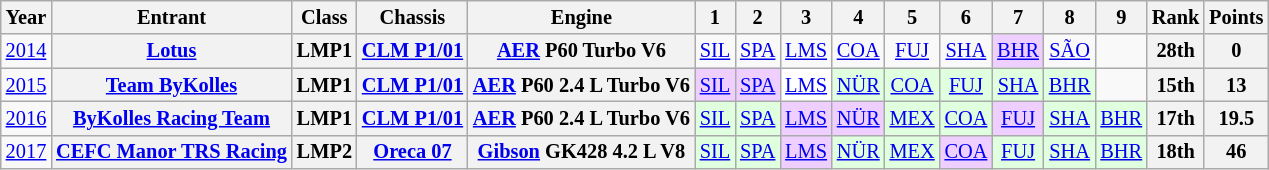<table class="wikitable" style="text-align:center; font-size:85%">
<tr>
<th>Year</th>
<th>Entrant</th>
<th>Class</th>
<th>Chassis</th>
<th>Engine</th>
<th>1</th>
<th>2</th>
<th>3</th>
<th>4</th>
<th>5</th>
<th>6</th>
<th>7</th>
<th>8</th>
<th>9</th>
<th>Rank</th>
<th>Points</th>
</tr>
<tr>
<td><a href='#'>2014</a></td>
<th nowrap><a href='#'>Lotus</a></th>
<th>LMP1</th>
<th nowrap><a href='#'>CLM P1/01</a></th>
<th nowrap><a href='#'>AER</a> P60 Turbo V6</th>
<td><a href='#'>SIL</a></td>
<td><a href='#'>SPA</a></td>
<td><a href='#'>LMS</a></td>
<td><a href='#'>COA</a></td>
<td><a href='#'>FUJ</a></td>
<td><a href='#'>SHA</a></td>
<td style="background:#EFCFFF;"><a href='#'>BHR</a><br></td>
<td><a href='#'>SÃO</a></td>
<td></td>
<th>28th</th>
<th>0</th>
</tr>
<tr>
<td><a href='#'>2015</a></td>
<th nowrap><a href='#'>Team ByKolles</a></th>
<th>LMP1</th>
<th nowrap><a href='#'>CLM P1/01</a></th>
<th nowrap><a href='#'>AER</a> P60 2.4 L Turbo V6</th>
<td style="background:#EFCFFF;"><a href='#'>SIL</a><br></td>
<td style="background:#EFCFFF;"><a href='#'>SPA</a><br></td>
<td style="background:#FFFFFF;"><a href='#'>LMS</a><br></td>
<td style="background:#DFFFDF;"><a href='#'>NÜR</a><br></td>
<td style="background:#DFFFDF;"><a href='#'>COA</a><br></td>
<td style="background:#DFFFDF;"><a href='#'>FUJ</a><br></td>
<td style="background:#DFFFDF;"><a href='#'>SHA</a><br></td>
<td style="background:#DFFFDF;"><a href='#'>BHR</a><br></td>
<td></td>
<th>15th</th>
<th>13</th>
</tr>
<tr>
<td><a href='#'>2016</a></td>
<th nowrap><a href='#'>ByKolles Racing Team</a></th>
<th>LMP1</th>
<th nowrap><a href='#'>CLM P1/01</a></th>
<th nowrap><a href='#'>AER</a> P60 2.4 L Turbo V6</th>
<td style="background:#DFFFDF;"><a href='#'>SIL</a><br></td>
<td style="background:#DFFFDF;"><a href='#'>SPA</a><br></td>
<td style="background:#EFCFFF;"><a href='#'>LMS</a><br></td>
<td style="background:#EFCFFF;"><a href='#'>NÜR</a><br></td>
<td style="background:#DFFFDF;"><a href='#'>MEX</a><br></td>
<td style="background:#DFFFDF;"><a href='#'>COA</a><br></td>
<td style="background:#EFCFFF;"><a href='#'>FUJ</a><br></td>
<td style="background:#DFFFDF;"><a href='#'>SHA</a><br></td>
<td style="background:#DFFFDF;"><a href='#'>BHR</a><br></td>
<th>17th</th>
<th>19.5</th>
</tr>
<tr>
<td><a href='#'>2017</a></td>
<th nowrap><a href='#'>CEFC Manor TRS Racing</a></th>
<th>LMP2</th>
<th nowrap><a href='#'>Oreca 07</a></th>
<th nowrap><a href='#'>Gibson</a> GK428 4.2 L V8</th>
<td style="background:#DFFFDF;"><a href='#'>SIL</a><br></td>
<td style="background:#DFFFDF;"><a href='#'>SPA</a><br></td>
<td style="background:#EFCFFF;"><a href='#'>LMS</a><br></td>
<td style="background:#DFFFDF;"><a href='#'>NÜR</a><br></td>
<td style="background:#DFFFDF;"><a href='#'>MEX</a><br></td>
<td style="background:#EFCFFF;"><a href='#'>COA</a><br></td>
<td style="background:#DFFFDF;"><a href='#'>FUJ</a><br></td>
<td style="background:#DFFFDF;"><a href='#'>SHA</a><br></td>
<td style="background:#DFFFDF;"><a href='#'>BHR</a><br></td>
<th>18th</th>
<th>46</th>
</tr>
</table>
